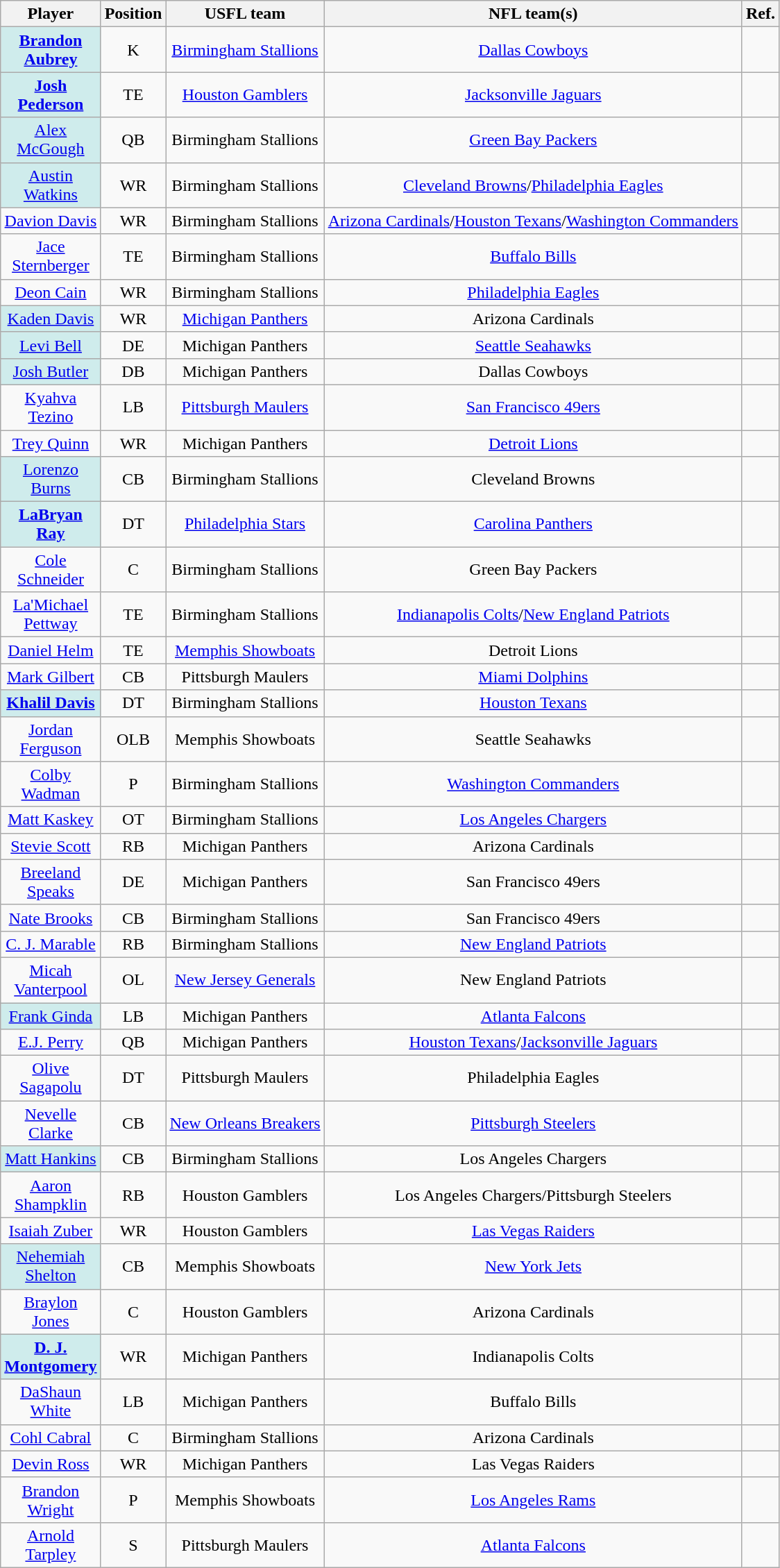<table class="wikitable sortable" style="text-align:center;">
<tr>
<th>Player</th>
<th>Position</th>
<th>USFL team</th>
<th>NFL team(s)</th>
<th class=unsortable>Ref.</th>
</tr>
<tr>
<td style="background:#cfecec; width:3em;"><strong><a href='#'>Brandon Aubrey</a></strong></td>
<td>K</td>
<td><a href='#'>Birmingham Stallions</a></td>
<td><a href='#'>Dallas Cowboys</a></td>
<td></td>
</tr>
<tr>
<td style="background:#cfecec; width:3em;"><strong><a href='#'>Josh Pederson</a></strong></td>
<td>TE</td>
<td><a href='#'>Houston Gamblers</a></td>
<td><a href='#'>Jacksonville Jaguars</a></td>
<td></td>
</tr>
<tr>
<td style="background:#cfecec; width:3em;"><a href='#'>Alex McGough</a></td>
<td>QB</td>
<td>Birmingham Stallions</td>
<td><a href='#'>Green Bay Packers</a></td>
<td></td>
</tr>
<tr>
<td style="background:#cfecec; width:3em;"><a href='#'>Austin Watkins</a></td>
<td>WR</td>
<td>Birmingham Stallions</td>
<td><a href='#'>Cleveland Browns</a>/<a href='#'>Philadelphia Eagles</a></td>
<td></td>
</tr>
<tr>
<td><a href='#'>Davion Davis</a></td>
<td>WR</td>
<td>Birmingham Stallions</td>
<td><a href='#'>Arizona Cardinals</a>/<a href='#'>Houston Texans</a>/<a href='#'>Washington Commanders</a></td>
<td></td>
</tr>
<tr>
<td><a href='#'>Jace Sternberger</a></td>
<td>TE</td>
<td>Birmingham Stallions</td>
<td><a href='#'>Buffalo Bills</a></td>
<td></td>
</tr>
<tr>
<td><a href='#'>Deon Cain</a></td>
<td>WR</td>
<td>Birmingham Stallions</td>
<td><a href='#'>Philadelphia Eagles</a></td>
<td></td>
</tr>
<tr>
<td style="background:#cfecec; width:3em;"><a href='#'>Kaden Davis</a></td>
<td>WR</td>
<td><a href='#'>Michigan Panthers</a></td>
<td>Arizona Cardinals</td>
<td></td>
</tr>
<tr>
<td style="background:#cfecec; width:3em;"><a href='#'>Levi Bell</a></td>
<td>DE</td>
<td>Michigan Panthers</td>
<td><a href='#'>Seattle Seahawks</a></td>
<td></td>
</tr>
<tr>
<td style="background:#cfecec; width:3em;"><a href='#'>Josh Butler</a></td>
<td>DB</td>
<td>Michigan Panthers</td>
<td>Dallas Cowboys</td>
<td></td>
</tr>
<tr>
<td><a href='#'>Kyahva Tezino</a></td>
<td>LB</td>
<td><a href='#'>Pittsburgh Maulers</a></td>
<td><a href='#'>San Francisco 49ers</a></td>
<td></td>
</tr>
<tr>
<td><a href='#'>Trey Quinn</a></td>
<td>WR</td>
<td>Michigan Panthers</td>
<td><a href='#'>Detroit Lions</a></td>
<td></td>
</tr>
<tr>
<td style="background:#cfecec; width:3em;"><a href='#'>Lorenzo Burns</a></td>
<td>CB</td>
<td>Birmingham Stallions</td>
<td>Cleveland Browns</td>
<td></td>
</tr>
<tr>
<td style="background:#cfecec; width:3em;"><strong><a href='#'>LaBryan Ray</a></strong></td>
<td>DT</td>
<td><a href='#'>Philadelphia Stars</a></td>
<td><a href='#'>Carolina Panthers</a></td>
<td></td>
</tr>
<tr>
<td><a href='#'>Cole Schneider</a></td>
<td>C</td>
<td>Birmingham Stallions</td>
<td>Green Bay Packers</td>
<td></td>
</tr>
<tr>
<td><a href='#'>La'Michael Pettway</a></td>
<td>TE</td>
<td>Birmingham Stallions</td>
<td><a href='#'>Indianapolis Colts</a>/<a href='#'>New England Patriots</a></td>
<td></td>
</tr>
<tr>
<td><a href='#'>Daniel Helm</a></td>
<td>TE</td>
<td><a href='#'>Memphis Showboats</a></td>
<td>Detroit Lions</td>
<td></td>
</tr>
<tr>
<td><a href='#'>Mark Gilbert</a></td>
<td>CB</td>
<td>Pittsburgh Maulers</td>
<td><a href='#'>Miami Dolphins</a></td>
<td></td>
</tr>
<tr>
<td style="background:#cfecec; width:3em;"><strong><a href='#'>Khalil Davis</a></strong></td>
<td>DT</td>
<td>Birmingham Stallions</td>
<td><a href='#'>Houston Texans</a></td>
<td></td>
</tr>
<tr>
<td><a href='#'>Jordan Ferguson</a></td>
<td>OLB</td>
<td>Memphis Showboats</td>
<td>Seattle Seahawks</td>
<td></td>
</tr>
<tr>
<td><a href='#'>Colby Wadman</a></td>
<td>P</td>
<td>Birmingham Stallions</td>
<td><a href='#'>Washington Commanders</a></td>
<td></td>
</tr>
<tr>
<td><a href='#'>Matt Kaskey</a></td>
<td>OT</td>
<td>Birmingham Stallions</td>
<td><a href='#'>Los Angeles Chargers</a></td>
<td></td>
</tr>
<tr>
<td><a href='#'>Stevie Scott</a></td>
<td>RB</td>
<td>Michigan Panthers</td>
<td>Arizona Cardinals</td>
<td></td>
</tr>
<tr>
<td><a href='#'>Breeland Speaks</a></td>
<td>DE</td>
<td>Michigan Panthers</td>
<td>San Francisco 49ers</td>
<td></td>
</tr>
<tr>
<td><a href='#'>Nate Brooks</a></td>
<td>CB</td>
<td>Birmingham Stallions</td>
<td>San Francisco 49ers</td>
<td></td>
</tr>
<tr>
<td><a href='#'>C. J. Marable</a></td>
<td>RB</td>
<td>Birmingham Stallions</td>
<td><a href='#'>New England Patriots</a></td>
<td></td>
</tr>
<tr>
<td><a href='#'>Micah Vanterpool</a></td>
<td>OL</td>
<td><a href='#'>New Jersey Generals</a></td>
<td>New England Patriots</td>
<td></td>
</tr>
<tr>
<td style="background:#cfecec; width:3em;"><a href='#'>Frank Ginda</a></td>
<td>LB</td>
<td>Michigan Panthers</td>
<td><a href='#'>Atlanta Falcons</a></td>
<td></td>
</tr>
<tr>
<td><a href='#'>E.J. Perry</a></td>
<td>QB</td>
<td>Michigan Panthers</td>
<td><a href='#'>Houston Texans</a>/<a href='#'>Jacksonville Jaguars</a></td>
<td></td>
</tr>
<tr>
<td><a href='#'>Olive Sagapolu</a></td>
<td>DT</td>
<td>Pittsburgh Maulers</td>
<td>Philadelphia Eagles</td>
<td></td>
</tr>
<tr>
<td><a href='#'>Nevelle Clarke</a></td>
<td>CB</td>
<td><a href='#'>New Orleans Breakers</a></td>
<td><a href='#'>Pittsburgh Steelers</a></td>
<td></td>
</tr>
<tr>
<td style="background:#cfecec; width:3em;"><a href='#'>Matt Hankins</a></td>
<td>CB</td>
<td>Birmingham Stallions</td>
<td>Los Angeles Chargers</td>
<td></td>
</tr>
<tr>
<td><a href='#'>Aaron Shampklin</a></td>
<td>RB</td>
<td>Houston Gamblers</td>
<td>Los Angeles Chargers/Pittsburgh Steelers</td>
<td></td>
</tr>
<tr>
<td><a href='#'>Isaiah Zuber</a></td>
<td>WR</td>
<td>Houston Gamblers</td>
<td><a href='#'>Las Vegas Raiders</a></td>
<td></td>
</tr>
<tr>
<td style="background:#cfecec; width:3em;"><a href='#'>Nehemiah Shelton</a></td>
<td>CB</td>
<td>Memphis Showboats</td>
<td><a href='#'>New York Jets</a></td>
<td></td>
</tr>
<tr>
<td><a href='#'>Braylon Jones</a></td>
<td>C</td>
<td>Houston Gamblers</td>
<td>Arizona Cardinals</td>
<td></td>
</tr>
<tr>
<td style="background:#cfecec; width:3em;"><strong><a href='#'>D. J. Montgomery</a></strong></td>
<td>WR</td>
<td>Michigan Panthers</td>
<td>Indianapolis Colts</td>
<td></td>
</tr>
<tr>
<td><a href='#'>DaShaun White</a></td>
<td>LB</td>
<td>Michigan Panthers</td>
<td>Buffalo Bills</td>
<td></td>
</tr>
<tr>
<td><a href='#'>Cohl Cabral</a></td>
<td>C</td>
<td>Birmingham Stallions</td>
<td>Arizona Cardinals</td>
<td></td>
</tr>
<tr>
<td><a href='#'>Devin Ross</a></td>
<td>WR</td>
<td>Michigan Panthers</td>
<td>Las Vegas Raiders</td>
<td></td>
</tr>
<tr>
<td><a href='#'>Brandon Wright</a></td>
<td>P</td>
<td>Memphis Showboats</td>
<td><a href='#'>Los Angeles Rams</a></td>
<td></td>
</tr>
<tr>
<td><a href='#'>Arnold Tarpley</a></td>
<td>S</td>
<td>Pittsburgh Maulers</td>
<td><a href='#'>Atlanta Falcons</a></td>
<td></td>
</tr>
</table>
